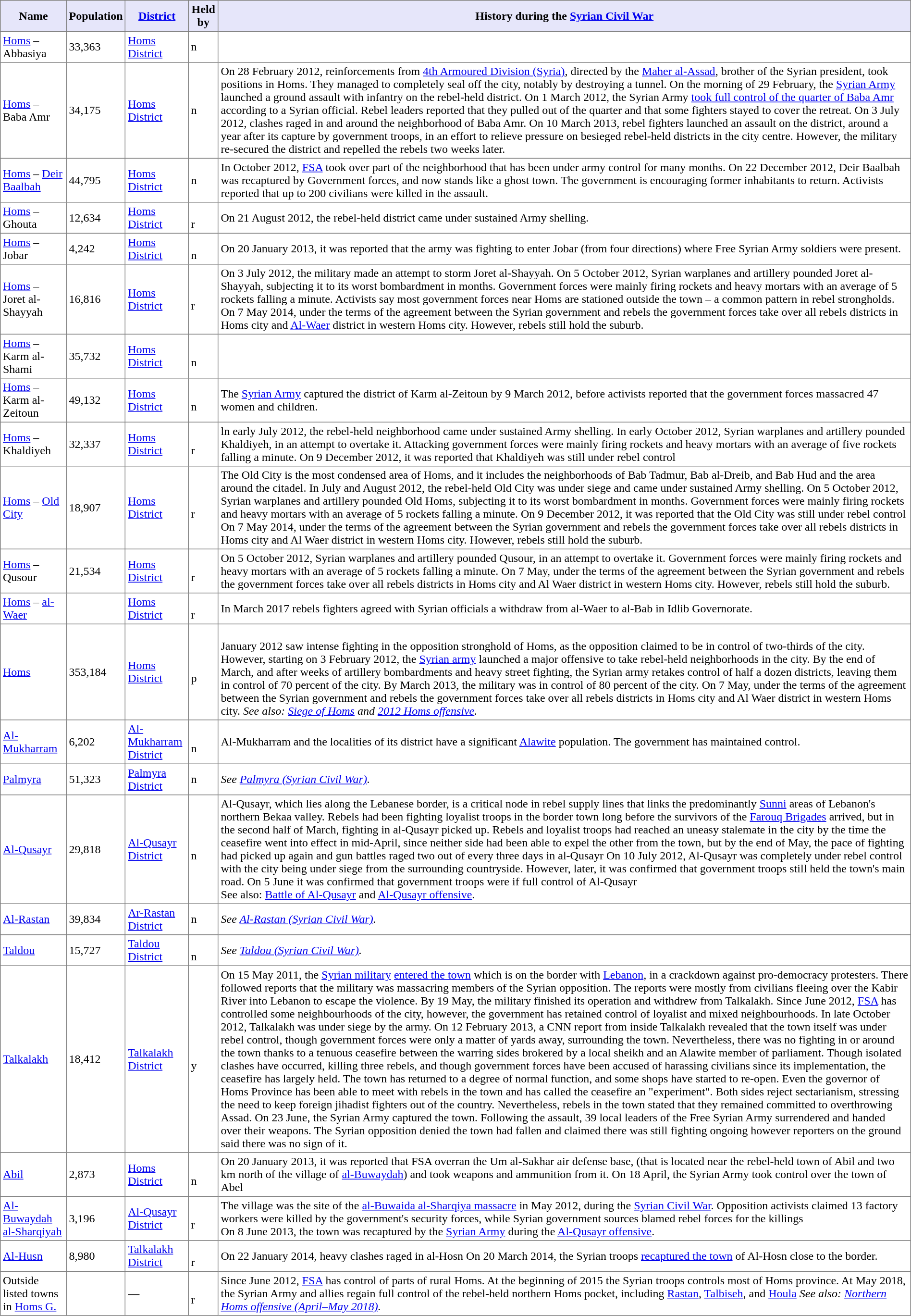<table class="toccolours sortable" border="1" cellpadding="3" style="border-collapse:collapse">
<tr style="background:lavender;">
<th>Name</th>
<th>Population</th>
<th><a href='#'>District</a></th>
<th>Held by</th>
<th>History during the <a href='#'>Syrian Civil War</a></th>
</tr>
<tr>
<td><a href='#'>Homs</a> – Abbasiya</td>
<td>33,363</td>
<td><a href='#'>Homs District</a></td>
<td><span>n</span></td>
<td></td>
</tr>
<tr>
<td><a href='#'>Homs</a> – Baba Amr</td>
<td>34,175</td>
<td><a href='#'>Homs District</a></td>
<td><span>n</span></td>
<td>On 28 February 2012, reinforcements from <a href='#'>4th Armoured Division (Syria)</a>, directed by the <a href='#'>Maher al-Assad</a>, brother of the Syrian president, took positions in Homs. They managed to completely seal off the city, notably by destroying a tunnel. On the morning of 29 February, the <a href='#'>Syrian Army</a> launched a ground assault with infantry on the rebel-held district. On 1 March 2012, the Syrian Army <a href='#'>took full control of the quarter of Baba Amr</a> according to a Syrian official. Rebel leaders reported that they pulled out of the quarter and that some fighters stayed to cover the retreat. On 3 July 2012, clashes raged in and around the neighborhood of Baba Amr. On 10 March 2013, rebel fighters launched an assault on the district, around a year after its capture by government troops, in an effort to relieve pressure on besieged rebel-held districts in the city centre. However, the military re-secured the district and repelled the rebels two weeks later.</td>
</tr>
<tr>
<td><a href='#'>Homs</a> – <a href='#'>Deir Baalbah</a></td>
<td>44,795</td>
<td><a href='#'>Homs District</a></td>
<td><span>n</span></td>
<td>In October 2012, <a href='#'>FSA</a> took over part of the neighborhood that has been under army control for many months. On 22 December 2012, Deir Baalbah was recaptured by Government forces, and now stands like a ghost town. The government is encouraging former inhabitants to return. Activists reported that up to 200 civilians were killed in the assault.</td>
</tr>
<tr>
<td><a href='#'>Homs</a> – Ghouta</td>
<td>12,634</td>
<td><a href='#'>Homs District</a></td>
<td><br><span>r</span></td>
<td>On 21 August 2012, the rebel-held district came under sustained Army shelling.</td>
</tr>
<tr>
<td><a href='#'>Homs</a> – Jobar</td>
<td>4,242</td>
<td><a href='#'>Homs District</a></td>
<td><br><span>n</span></td>
<td>On 20 January 2013, it was reported that the army was fighting to enter Jobar (from four directions) where Free Syrian Army soldiers were present.</td>
</tr>
<tr>
<td><a href='#'>Homs</a> – Joret al-Shayyah</td>
<td>16,816</td>
<td><a href='#'>Homs District</a></td>
<td><br><span>r</span></td>
<td>On 3 July 2012, the military made an attempt to storm Joret al-Shayyah. On 5 October 2012, Syrian warplanes and artillery pounded Joret al-Shayyah, subjecting it to its worst bombardment in months. Government forces were mainly firing rockets and heavy mortars with an average of 5 rockets falling a minute. Activists say most government forces near Homs are stationed outside the town – a common pattern in rebel strongholds. On 7 May 2014, under the terms of the agreement between the Syrian government and rebels the government forces take over all rebels districts in Homs city and <a href='#'>Al-Waer</a> district in western Homs city. However, rebels still hold the suburb.</td>
</tr>
<tr>
<td><a href='#'>Homs</a> – Karm al- Shami</td>
<td>35,732</td>
<td><a href='#'>Homs District</a></td>
<td><br><span>n</span></td>
<td></td>
</tr>
<tr>
<td><a href='#'>Homs</a> – Karm al-Zeitoun</td>
<td>49,132</td>
<td><a href='#'>Homs District</a></td>
<td><br><span>n</span></td>
<td>The <a href='#'>Syrian Army</a> captured the district of Karm al-Zeitoun by 9 March 2012, before activists reported that the government forces massacred 47 women and children.</td>
</tr>
<tr>
<td><a href='#'>Homs</a> – Khaldiyeh</td>
<td>32,337</td>
<td><a href='#'>Homs District</a></td>
<td><br><span>r</span></td>
<td>ln early July 2012, the rebel-held neighborhood came under sustained Army shelling. In early October 2012, Syrian warplanes and artillery pounded Khaldiyeh, in an attempt to overtake it. Attacking government forces were mainly firing rockets and heavy mortars with an average of five rockets falling a minute. On 9 December 2012, it was reported that Khaldiyeh was still under rebel control</td>
</tr>
<tr>
<td><a href='#'>Homs</a> – <a href='#'>Old City</a></td>
<td>18,907</td>
<td><a href='#'>Homs District</a></td>
<td><br><span>r</span></td>
<td>The Old City is the most condensed area of Homs, and it includes the neighborhoods of Bab Tadmur, Bab al-Dreib, and Bab Hud and the area around the citadel. In July and August 2012, the rebel-held Old City was under siege and came under sustained Army shelling. On 5 October 2012, Syrian warplanes and artillery pounded Old Homs, subjecting it to its worst bombardment in months. Government forces were mainly firing rockets and heavy mortars with an average of 5 rockets falling a minute. On 9 December 2012, it was reported that the Old City was still under rebel control On 7 May 2014, under the terms of the agreement between the Syrian government and rebels the government forces take over all rebels districts in Homs city and Al Waer district in western Homs city. However, rebels still hold the suburb.</td>
</tr>
<tr>
<td><a href='#'>Homs</a> – Qusour</td>
<td>21,534</td>
<td><a href='#'>Homs District</a></td>
<td><br><span>r</span></td>
<td>On 5 October 2012, Syrian warplanes and artillery pounded Qusour, in an attempt to overtake it. Government forces were mainly firing rockets and heavy mortars with an average of 5 rockets falling a minute. On 7 May, under the terms of the agreement between the Syrian government and rebels the government forces take over all rebels districts in Homs city and Al Waer district in western Homs city. However, rebels still hold the suburb.</td>
</tr>
<tr>
<td><a href='#'>Homs</a> – <a href='#'>al-Waer</a></td>
<td></td>
<td><a href='#'>Homs District</a></td>
<td><br><span>r</span></td>
<td> In March 2017 rebels fighters agreed with Syrian officials a withdraw from al-Waer to al-Bab in Idlib Governorate.</td>
</tr>
<tr>
<td><a href='#'>Homs</a></td>
<td>353,184</td>
<td><a href='#'>Homs District</a></td>
<td><br><span>p</span></td>
<td><br>January 2012 saw intense fighting in the opposition stronghold of Homs, as the opposition claimed to be in control of two-thirds of the city. However, starting on 3 February 2012, the <a href='#'>Syrian army</a> launched a major offensive to take rebel-held neighborhoods in the city. By the end of March, and after weeks of artillery bombardments and heavy street fighting, the Syrian army retakes control of half a dozen districts, leaving them in control of 70 percent of the city. By March 2013, the military was in control of 80 percent of the city. On 7 May, under the terms of the agreement between the Syrian government and rebels the government forces take over all rebels districts in Homs city and Al Waer district in western Homs city. <em>See also: <a href='#'>Siege of Homs</a> and <a href='#'>2012 Homs offensive</a>.</em></td>
</tr>
<tr>
<td><a href='#'>Al-Mukharram</a></td>
<td>6,202</td>
<td><a href='#'>Al-Mukharram District</a></td>
<td><br><span>n</span></td>
<td>Al-Mukharram and the localities of its district have a significant <a href='#'>Alawite</a> population. The government has maintained control.</td>
</tr>
<tr>
<td><a href='#'>Palmyra</a></td>
<td>51,323</td>
<td><a href='#'>Palmyra District</a></td>
<td><span>n</span></td>
<td><em>See <a href='#'>Palmyra (Syrian Civil War)</a>.</em></td>
</tr>
<tr>
<td><a href='#'>Al-Qusayr</a></td>
<td>29,818</td>
<td><a href='#'>Al-Qusayr District</a></td>
<td><br><span>n</span></td>
<td>Al-Qusayr, which lies along the Lebanese border, is a critical node in rebel supply lines that links the predominantly <a href='#'>Sunni</a> areas of Lebanon's northern Bekaa valley. Rebels had been fighting loyalist troops in the border town long before the survivors of the <a href='#'>Farouq Brigades</a> arrived, but in the second half of March, fighting in al-Qusayr picked up. Rebels and loyalist troops had reached an uneasy stalemate in the city by the time the ceasefire went into effect in mid-April, since neither side had been able to expel the other from the town, but by the end of May, the pace of fighting had picked up again and gun battles raged two out of every three days in al-Qusayr On 10 July 2012, Al-Qusayr was completely under rebel control with the city being under siege from the surrounding countryside. However, later, it was confirmed that government troops still held the town's main road. On 5 June it was confirmed that government troops were if full control of Al-Qusayr<br> See also: <a href='#'>Battle of Al-Qusayr</a> and <a href='#'>Al-Qusayr offensive</a>.</td>
</tr>
<tr>
<td><a href='#'>Al-Rastan</a></td>
<td>39,834</td>
<td><a href='#'>Ar-Rastan District</a></td>
<td><span>n</span></td>
<td><em>See <a href='#'>Al-Rastan (Syrian Civil War)</a>.</em></td>
</tr>
<tr>
<td><a href='#'>Taldou</a></td>
<td>15,727</td>
<td><a href='#'>Taldou District</a></td>
<td><br><span>n</span></td>
<td><em>See <a href='#'>Taldou (Syrian Civil War)</a>.</em></td>
</tr>
<tr>
<td><a href='#'>Talkalakh</a></td>
<td>18,412</td>
<td><a href='#'>Talkalakh District</a></td>
<td><br><span>y</span></td>
<td>On 15 May 2011, the <a href='#'>Syrian military</a> <a href='#'>entered the town</a> which is on the border with <a href='#'>Lebanon</a>, in a crackdown against pro-democracy protesters. There followed reports that the military was massacring members of the Syrian opposition. The reports were mostly from civilians fleeing over the Kabir River into Lebanon to escape the violence. By 19 May, the military finished its operation and withdrew from Talkalakh. Since June 2012, <a href='#'>FSA</a> has controlled some neighbourhoods of the city, however, the government has retained control of loyalist and mixed neighbourhoods. In late October 2012, Talkalakh was under siege by the army. On 12 February 2013, a CNN report from inside Talkalakh revealed that the town itself was under rebel control, though government forces were only a matter of yards away, surrounding the town. Nevertheless, there was no fighting in or around the town thanks to a tenuous ceasefire between the warring sides brokered by a local sheikh and an Alawite member of parliament. Though isolated clashes have occurred, killing three rebels, and though government forces have been accused of harassing civilians since its implementation, the ceasefire has largely held. The town has returned to a degree of normal function, and some shops have started to re-open. Even the governor of Homs Province has been able to meet with rebels in the town and has called the ceasefire an "experiment". Both sides reject sectarianism, stressing the need to keep foreign jihadist fighters out of the country. Nevertheless, rebels in the town stated that they remained committed to overthrowing Assad. On 23 June, the Syrian Army captured the town. Following the assault, 39 local leaders of the Free Syrian Army surrendered and handed over their weapons. The Syrian opposition denied the town had fallen and claimed there was still fighting ongoing however reporters on the ground said there was no sign of it.</td>
</tr>
<tr>
<td><a href='#'>Abil</a></td>
<td>2,873</td>
<td><a href='#'>Homs District</a></td>
<td><br><span>n</span></td>
<td>On 20 January 2013, it was reported that FSA overran the Um al-Sakhar air defense base, (that is located near the rebel-held town of Abil and two km north of the village of <a href='#'>al-Buwaydah</a>) and took weapons and ammunition from it. On 18 April, the Syrian Army took control over the town of Abel</td>
</tr>
<tr>
<td><a href='#'>Al-Buwaydah al-Sharqiyah</a></td>
<td>3,196</td>
<td><a href='#'>Al-Qusayr District</a></td>
<td><br><span>r</span></td>
<td>The village was the site of the <a href='#'>al-Buwaida al-Sharqiya massacre</a> in May 2012, during the <a href='#'>Syrian Civil War</a>. Opposition activists claimed 13 factory workers were killed by the government's security forces, while Syrian government sources blamed rebel forces for the killings<br>On 8 June 2013, the town was recaptured by the <a href='#'>Syrian Army</a> during the <a href='#'>Al-Qusayr offensive</a>.</td>
</tr>
<tr>
<td><a href='#'>Al-Husn</a></td>
<td>8,980</td>
<td><a href='#'>Talkalakh District</a></td>
<td><br><span>r</span></td>
<td>On 22 January 2014, heavy clashes raged in al-Hosn On 20 March 2014, the Syrian troops <a href='#'>recaptured the town</a> of Al-Hosn close to the border.</td>
</tr>
<tr>
<td>Outside listed towns in <a href='#'>Homs G.</a></td>
<td></td>
<td>—</td>
<td><br><span>r</span></td>
<td>Since June 2012, <a href='#'>FSA</a> has control of parts of rural Homs. At the beginning of 2015 the Syrian troops controls most of Homs province. At May 2018, the Syrian Army and allies regain full control of the rebel-held northern Homs pocket, including <a href='#'>Rastan</a>, <a href='#'>Talbiseh</a>, and <a href='#'>Houla</a> <em>See also: <a href='#'>Northern Homs offensive (April–May 2018)</a>.</em></td>
</tr>
</table>
